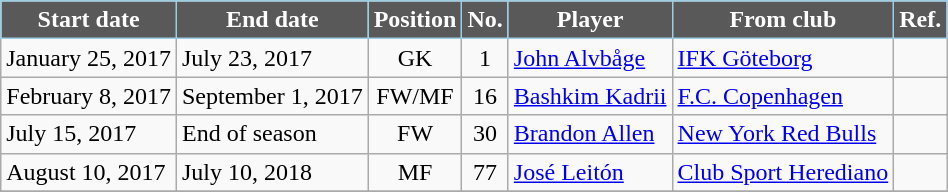<table class="wikitable sortable">
<tr>
<th style="background:#585958; color:#FFFFFF; border:1px solid #9BCDE4;"><strong>Start date</strong></th>
<th style="background:#585958; color:#FFFFFF; border:1px solid #9BCDE4;"><strong>End date</strong></th>
<th style="background:#585958; color:#FFFFFF; border:1px solid #9BCDE4;"><strong>Position</strong></th>
<th style="background:#585958; color:#FFFFFF; border:1px solid #9BCDE4;"><strong>No.</strong></th>
<th style="background:#585958; color:#FFFFFF; border:1px solid #9BCDE4;"><strong>Player</strong></th>
<th style="background:#585958; color:#FFFFFF; border:1px solid #9BCDE4;"><strong>From club</strong></th>
<th style="background:#585958; color:#FFFFFF; border:1px solid #9BCDE4;"><strong>Ref.</strong></th>
</tr>
<tr>
<td>January 25, 2017</td>
<td>July 23, 2017</td>
<td style="text-align:center;">GK</td>
<td style="text-align:center;">1</td>
<td style="text-align:left;"> <a href='#'>John Alvbåge</a></td>
<td style="text-align:left;"> <a href='#'>IFK Göteborg</a></td>
<td></td>
</tr>
<tr>
<td>February 8, 2017</td>
<td>September 1, 2017</td>
<td style="text-align:center;">FW/MF</td>
<td style="text-align:center;">16</td>
<td style="text-align:left;"> <a href='#'>Bashkim Kadrii</a></td>
<td style="text-align:left;"> <a href='#'>F.C. Copenhagen</a></td>
<td></td>
</tr>
<tr>
<td>July 15, 2017</td>
<td>End of season</td>
<td style="text-align:center;">FW</td>
<td style="text-align:center;">30</td>
<td style="text-align:left;"> <a href='#'>Brandon Allen</a></td>
<td style="text-align:left;"> <a href='#'>New York Red Bulls</a></td>
<td></td>
</tr>
<tr>
<td>August 10, 2017</td>
<td>July 10, 2018</td>
<td style="text-align:center;">MF</td>
<td style="text-align:center;">77</td>
<td style="text-align:left;"> <a href='#'>José Leitón</a></td>
<td style="text-align:left;"> <a href='#'>Club Sport Herediano</a></td>
<td></td>
</tr>
<tr>
</tr>
</table>
